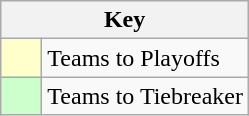<table class="wikitable" style="text-align: center;">
<tr>
<th colspan=2>Key</th>
</tr>
<tr>
<td style="background:#ffffcc; width:20px;"></td>
<td align=left>Teams to Playoffs</td>
</tr>
<tr>
<td style="background:#ccffcc; width:20px;"></td>
<td align=left>Teams to Tiebreaker</td>
</tr>
</table>
